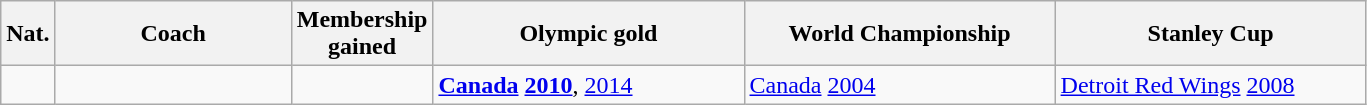<table class="wikitable">
<tr>
<th>Nat.</th>
<th width=150>Coach</th>
<th>Membership<br>gained</th>
<th width=200>Olympic gold</th>
<th width=200>World Championship</th>
<th width=200>Stanley Cup</th>
</tr>
<tr>
<td></td>
<td></td>
<td></td>
<td><strong><a href='#'>Canada</a> <a href='#'>2010</a></strong>, <a href='#'>2014</a></td>
<td><a href='#'>Canada</a> <a href='#'>2004</a></td>
<td><a href='#'>Detroit Red Wings</a> <a href='#'>2008</a></td>
</tr>
</table>
